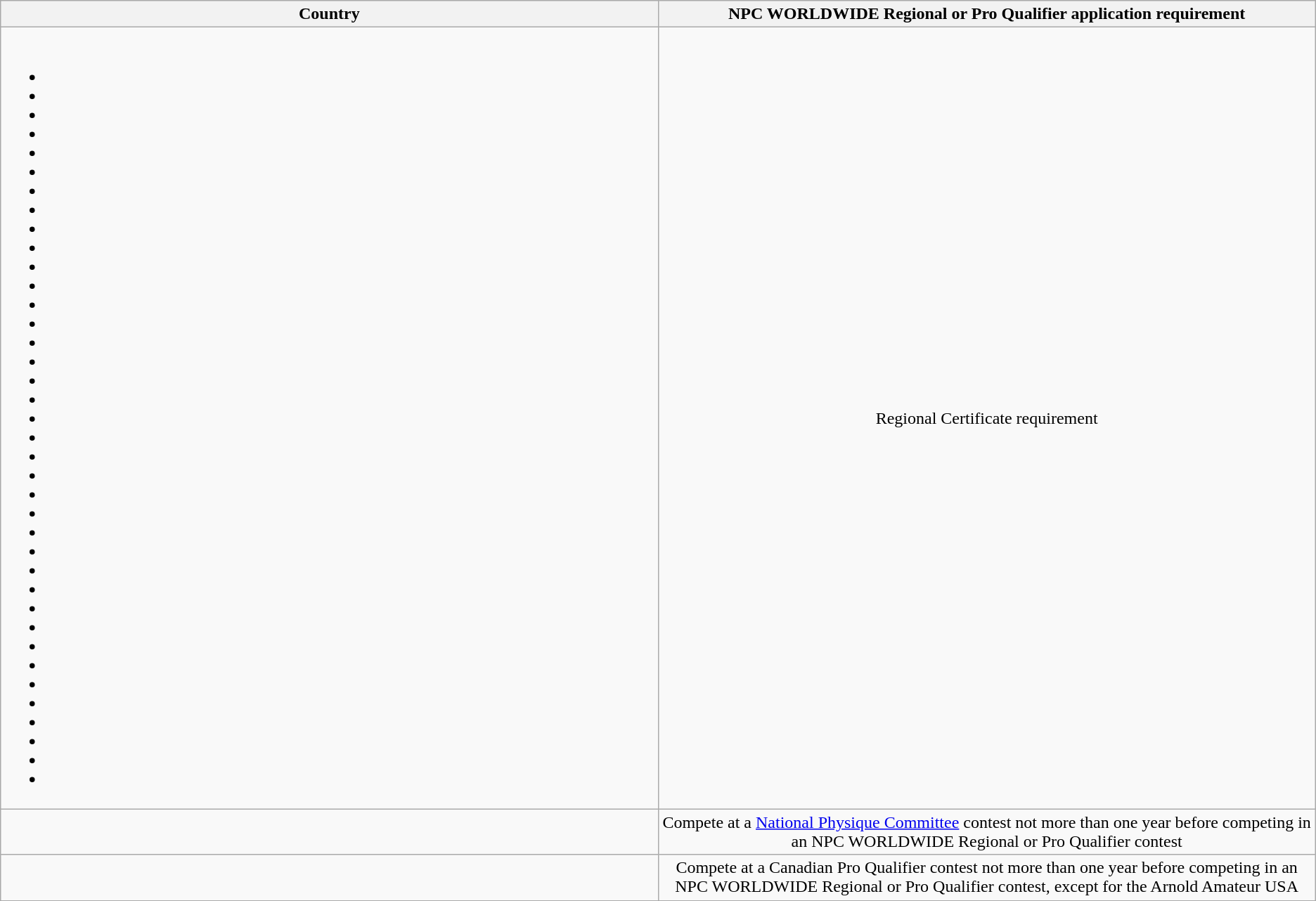<table class="wikitable sortable" width="auto" style="text-align: center">
<tr>
<th>Country</th>
<th>NPC WORLDWIDE Regional or Pro Qualifier application requirement</th>
</tr>
<tr>
<td style="text-align:left;width:50%"><br><ul><li></li><li></li><li></li><li></li><li></li><li></li><li></li><li></li><li></li><li></li><li></li><li></li><li></li><li></li><li></li><li></li><li></li><li></li><li></li><li></li><li></li><li></li><li></li><li></li><li></li><li></li><li></li><li></li><li></li><li></li><li></li><li></li><li></li><li></li><li></li><li></li><li></li><li></li></ul></td>
<td>Regional Certificate requirement</td>
</tr>
<tr>
<td></td>
<td>Compete at a <a href='#'>National Physique Committee</a> contest not more than one year before competing in an NPC WORLDWIDE Regional or Pro Qualifier contest</td>
</tr>
<tr>
<td></td>
<td>Compete at a Canadian Pro Qualifier contest not more than one year before competing in an NPC WORLDWIDE Regional or Pro Qualifier contest, except for the Arnold Amateur USA</td>
</tr>
<tr>
</tr>
</table>
